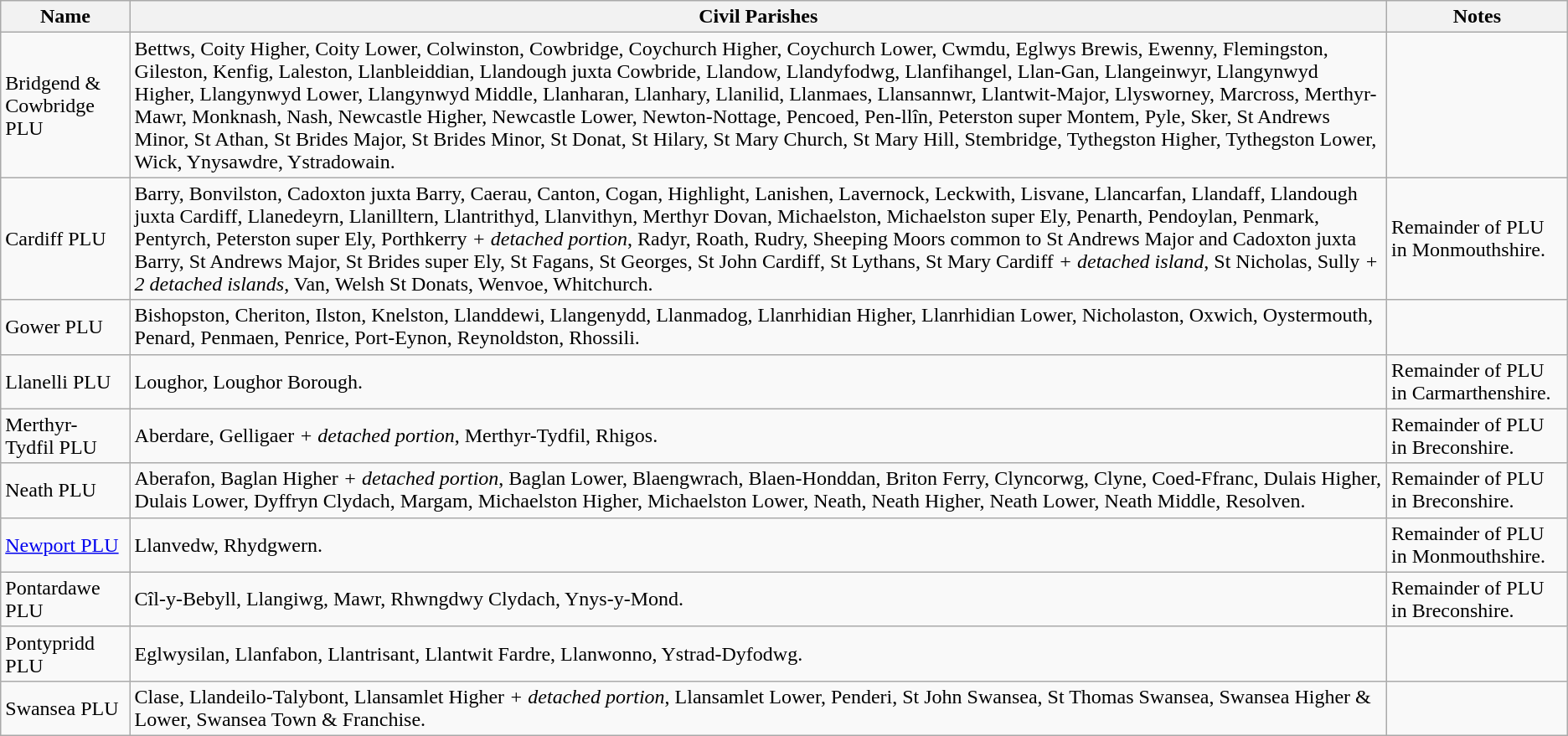<table class="wikitable">
<tr>
<th>Name</th>
<th>Civil Parishes</th>
<th>Notes</th>
</tr>
<tr>
<td>Bridgend & Cowbridge PLU</td>
<td>Bettws, Coity Higher, Coity Lower, Colwinston, Cowbridge, Coychurch Higher, Coychurch Lower, Cwmdu, Eglwys Brewis, Ewenny, Flemingston, Gileston, Kenfig, Laleston, Llanbleiddian, Llandough juxta Cowbride, Llandow, Llandyfodwg, Llanfihangel, Llan-Gan, Llangeinwyr, Llangynwyd Higher, Llangynwyd Lower, Llangynwyd Middle, Llanharan, Llanhary, Llanilid, Llanmaes, Llansannwr, Llantwit-Major, Llysworney, Marcross, Merthyr-Mawr, Monknash, Nash, Newcastle Higher, Newcastle Lower, Newton-Nottage, Pencoed, Pen-llîn, Peterston super Montem, Pyle, Sker, St Andrews Minor, St Athan, St Brides Major, St Brides Minor, St Donat, St Hilary, St Mary Church, St Mary Hill, Stembridge, Tythegston Higher, Tythegston Lower, Wick, Ynysawdre, Ystradowain.</td>
<td></td>
</tr>
<tr>
<td>Cardiff PLU</td>
<td>Barry, Bonvilston, Cadoxton juxta Barry, Caerau, Canton, Cogan, Highlight, Lanishen, Lavernock, Leckwith, Lisvane, Llancarfan, Llandaff, Llandough juxta Cardiff, Llanedeyrn, Llanilltern, Llantrithyd, Llanvithyn, Merthyr Dovan, Michaelston, Michaelston super Ely, Penarth, Pendoylan, Penmark, Pentyrch, Peterston super Ely, Porthkerry <em>+ detached portion</em>, Radyr, Roath, Rudry, Sheeping Moors common to St Andrews Major and Cadoxton juxta Barry, St Andrews Major, St Brides super Ely, St Fagans, St Georges, St John Cardiff, St Lythans, St Mary Cardiff <em>+ detached island</em>, St Nicholas, Sully <em>+ 2 detached islands</em>, Van, Welsh St Donats, Wenvoe, Whitchurch.</td>
<td>Remainder of PLU in Monmouthshire.</td>
</tr>
<tr>
<td>Gower PLU</td>
<td>Bishopston, Cheriton, Ilston, Knelston, Llanddewi, Llangenydd, Llanmadog, Llanrhidian Higher, Llanrhidian Lower, Nicholaston, Oxwich, Oystermouth, Penard, Penmaen, Penrice, Port-Eynon, Reynoldston, Rhossili.</td>
<td></td>
</tr>
<tr>
<td>Llanelli PLU</td>
<td>Loughor, Loughor Borough.</td>
<td>Remainder of PLU in Carmarthenshire.</td>
</tr>
<tr>
<td>Merthyr-Tydfil PLU</td>
<td>Aberdare, Gelligaer <em>+ detached portion</em>, Merthyr-Tydfil, Rhigos.</td>
<td>Remainder of PLU in Breconshire.</td>
</tr>
<tr>
<td>Neath PLU</td>
<td>Aberafon, Baglan Higher <em>+ detached portion</em>, Baglan Lower, Blaengwrach, Blaen-Honddan, Briton Ferry, Clyncorwg, Clyne, Coed-Ffranc, Dulais Higher, Dulais Lower, Dyffryn Clydach, Margam, Michaelston Higher, Michaelston Lower, Neath, Neath Higher, Neath Lower, Neath Middle, Resolven.</td>
<td>Remainder of PLU in Breconshire.</td>
</tr>
<tr>
<td><a href='#'>Newport PLU</a></td>
<td>Llanvedw, Rhydgwern.</td>
<td>Remainder of PLU in Monmouthshire.</td>
</tr>
<tr>
<td>Pontardawe PLU</td>
<td>Cîl-y-Bebyll, Llangiwg, Mawr, Rhwngdwy Clydach, Ynys-y-Mond.</td>
<td>Remainder of PLU in Breconshire.</td>
</tr>
<tr>
<td>Pontypridd PLU</td>
<td>Eglwysilan, Llanfabon, Llantrisant, Llantwit Fardre, Llanwonno, Ystrad-Dyfodwg.</td>
<td></td>
</tr>
<tr>
<td>Swansea PLU</td>
<td>Clase, Llandeilo-Talybont, Llansamlet Higher <em>+ detached portion</em>, Llansamlet Lower, Penderi, St John Swansea, St Thomas Swansea, Swansea Higher & Lower, Swansea Town & Franchise.</td>
<td></td>
</tr>
</table>
